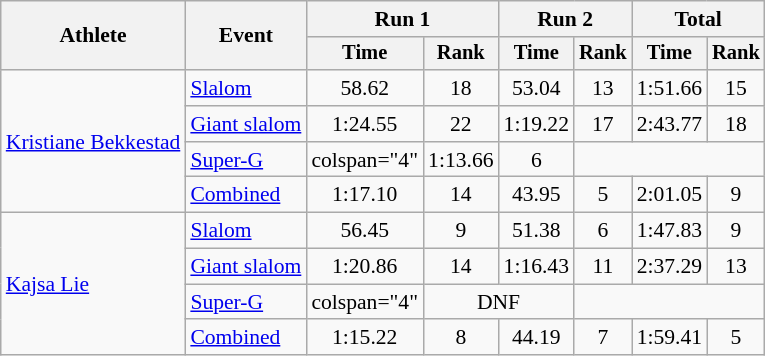<table class="wikitable" style="font-size:90%">
<tr>
<th rowspan=2>Athlete</th>
<th rowspan=2>Event</th>
<th colspan=2>Run 1</th>
<th colspan=2>Run 2</th>
<th colspan=2>Total</th>
</tr>
<tr style="font-size:95%">
<th>Time</th>
<th>Rank</th>
<th>Time</th>
<th>Rank</th>
<th>Time</th>
<th>Rank</th>
</tr>
<tr align=center>
<td align="left" rowspan="4"><a href='#'>Kristiane Bekkestad</a></td>
<td align="left"><a href='#'>Slalom</a></td>
<td>58.62</td>
<td>18</td>
<td>53.04</td>
<td>13</td>
<td>1:51.66</td>
<td>15</td>
</tr>
<tr align=center>
<td align="left"><a href='#'>Giant slalom</a></td>
<td>1:24.55</td>
<td>22</td>
<td>1:19.22</td>
<td>17</td>
<td>2:43.77</td>
<td>18</td>
</tr>
<tr align=center>
<td align="left"><a href='#'>Super-G</a></td>
<td>colspan="4" </td>
<td>1:13.66</td>
<td>6</td>
</tr>
<tr align=center>
<td align="left"><a href='#'>Combined</a></td>
<td>1:17.10</td>
<td>14</td>
<td>43.95</td>
<td>5</td>
<td>2:01.05</td>
<td>9</td>
</tr>
<tr align=center>
<td align="left" rowspan="4"><a href='#'>Kajsa Lie</a></td>
<td align="left"><a href='#'>Slalom</a></td>
<td>56.45</td>
<td>9</td>
<td>51.38</td>
<td>6</td>
<td>1:47.83</td>
<td>9</td>
</tr>
<tr align=center>
<td align="left"><a href='#'>Giant slalom</a></td>
<td>1:20.86</td>
<td>14</td>
<td>1:16.43</td>
<td>11</td>
<td>2:37.29</td>
<td>13</td>
</tr>
<tr align=center>
<td align="left"><a href='#'>Super-G</a></td>
<td>colspan="4" </td>
<td colspan=2>DNF</td>
</tr>
<tr align=center>
<td align="left"><a href='#'>Combined</a></td>
<td>1:15.22</td>
<td>8</td>
<td>44.19</td>
<td>7</td>
<td>1:59.41</td>
<td>5</td>
</tr>
</table>
